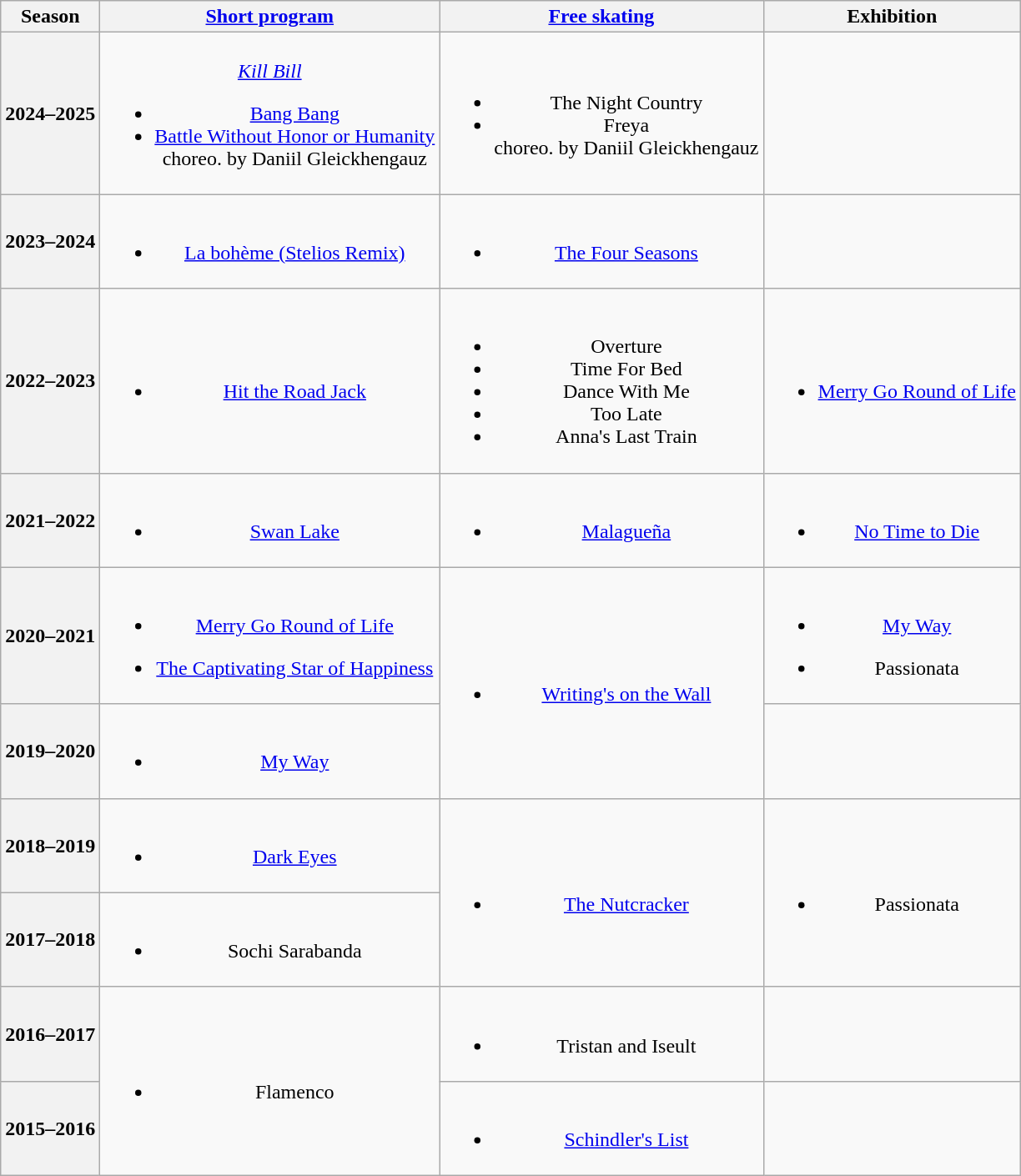<table class=wikitable style=text-align:center>
<tr>
<th>Season</th>
<th><a href='#'>Short program</a></th>
<th><a href='#'>Free skating</a></th>
<th>Exhibition</th>
</tr>
<tr>
<th>2024–2025</th>
<td><br><em><a href='#'>Kill Bill</a></em><ul><li><a href='#'>Bang Bang</a> <br> </li><li><a href='#'>Battle Without Honor or Humanity</a> <br>  choreo. by Daniil Gleickhengauz</li></ul></td>
<td><br><ul><li>The Night Country <br> </li><li>Freya <br>  choreo. by Daniil Gleickhengauz</li></ul></td>
</tr>
<tr>
<th>2023–2024<br></th>
<td><br><ul><li><a href='#'>La bohème (Stelios Remix)</a> <br> </li></ul></td>
<td><br><ul><li><a href='#'>The Four Seasons</a><br> </li></ul></td>
<td></td>
</tr>
<tr>
<th>2022–2023</th>
<td><br><ul><li><a href='#'>Hit the Road Jack</a> <br> </li></ul></td>
<td><br><ul><li>Overture</li><li>Time For Bed</li><li>Dance With Me</li><li>Too Late</li><li>Anna's Last Train<br> </li></ul></td>
<td><br><ul><li><a href='#'>Merry Go Round of Life</a> <br> </li></ul></td>
</tr>
<tr>
<th>2021–2022 <br> </th>
<td><br><ul><li><a href='#'>Swan Lake</a> <br> </li></ul></td>
<td><br><ul><li><a href='#'>Malagueña</a> <br> </li></ul></td>
<td><br><ul><li><a href='#'>No Time to Die</a> <br> </li></ul></td>
</tr>
<tr>
<th>2020–2021 <br> </th>
<td><br><ul><li><a href='#'>Merry Go Round of Life</a> <br> </li></ul><ul><li><a href='#'>The Captivating Star of Happiness</a> <br> </li></ul></td>
<td rowspan=2><br><ul><li><a href='#'>Writing's on the Wall</a> <br> </li></ul></td>
<td><br><ul><li><a href='#'>My Way</a> <br></li></ul><ul><li>Passionata <br></li></ul></td>
</tr>
<tr>
<th>2019–2020 <br> </th>
<td><br><ul><li><a href='#'>My Way</a> <br></li></ul></td>
<td></td>
</tr>
<tr>
<th>2018–2019 <br> </th>
<td><br><ul><li><a href='#'>Dark Eyes</a> <br></li></ul></td>
<td rowspan=2><br><ul><li><a href='#'>The Nutcracker</a> <br></li></ul></td>
<td rowspan=2><br><ul><li>Passionata <br></li></ul></td>
</tr>
<tr>
<th>2017–2018 <br> </th>
<td><br><ul><li>Sochi Sarabanda <br></li></ul></td>
</tr>
<tr>
<th>2016–2017 <br> </th>
<td rowspan=2><br><ul><li>Flamenco <br></li></ul></td>
<td><br><ul><li>Tristan and Iseult  <br></li></ul></td>
<td></td>
</tr>
<tr>
<th>2015–2016</th>
<td><br><ul><li><a href='#'>Schindler's List</a> <br></li></ul></td>
<td></td>
</tr>
</table>
